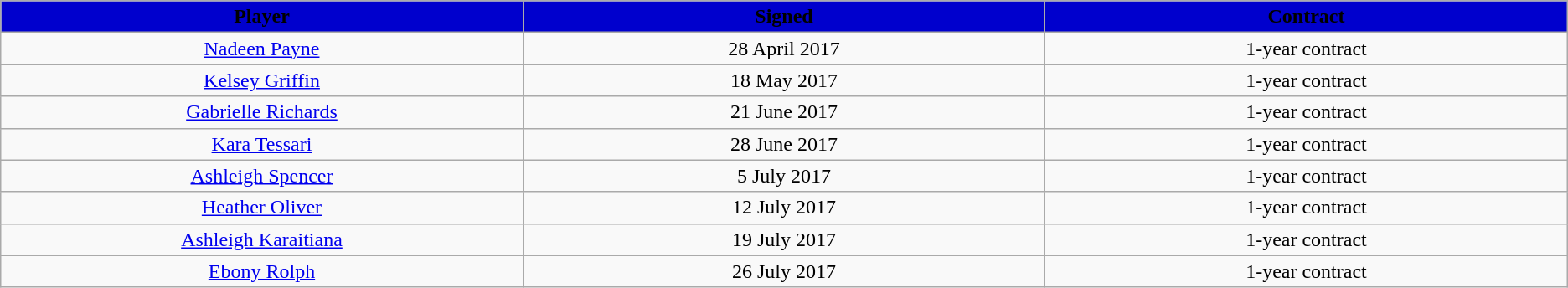<table class="wikitable sortable sortable">
<tr>
<th style="background: #0000CD" width="10%"><span>Player</span></th>
<th style="background: #0000CD" width="10%"><span>Signed</span></th>
<th style="background: #0000CD" width="10%"><span>Contract</span></th>
</tr>
<tr style="text-align: center">
<td><a href='#'>Nadeen Payne</a></td>
<td>28 April 2017</td>
<td>1-year contract</td>
</tr>
<tr style="text-align: center">
<td><a href='#'>Kelsey Griffin</a></td>
<td>18 May 2017</td>
<td>1-year contract</td>
</tr>
<tr style="text-align: center">
<td><a href='#'>Gabrielle Richards</a></td>
<td>21 June 2017</td>
<td>1-year contract</td>
</tr>
<tr style="text-align: center">
<td><a href='#'>Kara Tessari</a></td>
<td>28 June 2017</td>
<td>1-year contract</td>
</tr>
<tr style="text-align: center">
<td><a href='#'>Ashleigh Spencer</a></td>
<td>5 July 2017</td>
<td>1-year contract</td>
</tr>
<tr style="text-align: center">
<td><a href='#'>Heather Oliver</a></td>
<td>12 July 2017</td>
<td>1-year contract</td>
</tr>
<tr style="text-align: center">
<td><a href='#'>Ashleigh Karaitiana</a></td>
<td>19 July 2017</td>
<td>1-year contract</td>
</tr>
<tr style="text-align: center">
<td><a href='#'>Ebony Rolph</a></td>
<td>26 July 2017</td>
<td>1-year contract</td>
</tr>
</table>
